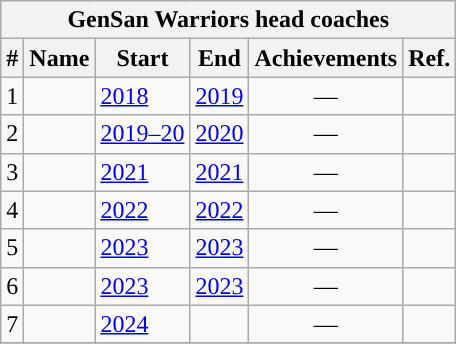<table class="wikitable sortable">
<tr>
<th colspan="6">GenSan Warriors head coaches</th>
</tr>
<tr>
<th>#</th>
<th>Name</th>
<th>Start</th>
<th>End</th>
<th>Achievements</th>
<th>Ref.</th>
</tr>
<tr>
<td align=center>1</td>
<td></td>
<td><a href='#'>2018</a></td>
<td><a href='#'>2019</a></td>
<td align=center>—</td>
<td></td>
</tr>
<tr>
<td align=center>2</td>
<td></td>
<td><a href='#'>2019–20</a></td>
<td><a href='#'>2020</a></td>
<td align=center>—</td>
<td></td>
</tr>
<tr>
<td align=center>3</td>
<td></td>
<td><a href='#'>2021</a></td>
<td><a href='#'>2021</a></td>
<td align=center>—</td>
<td></td>
</tr>
<tr>
<td align=center>4</td>
<td></td>
<td><a href='#'>2022</a></td>
<td><a href='#'>2022</a></td>
<td align=center>—</td>
<td></td>
</tr>
<tr>
<td align=center>5</td>
<td></td>
<td><a href='#'>2023</a></td>
<td><a href='#'>2023</a></td>
<td align=center>—</td>
<td></td>
</tr>
<tr>
<td align=center>6</td>
<td></td>
<td><a href='#'>2023</a></td>
<td><a href='#'>2023</a></td>
<td align=center>—</td>
<td></td>
</tr>
<tr>
<td align=center>7</td>
<td></td>
<td><a href='#'>2024</a></td>
<td></td>
<td align=center>—</td>
<td></td>
</tr>
<tr>
</tr>
</table>
